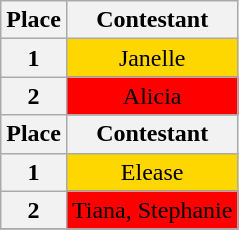<table class="wikitable" style="text-align:center">
<tr>
<th>Place</th>
<th>Contestant</th>
</tr>
<tr>
<th>1</th>
<td bgcolor="gold">Janelle</td>
</tr>
<tr>
<th>2</th>
<td bgcolor="red">Alicia</td>
</tr>
<tr>
<th>Place</th>
<th>Contestant</th>
</tr>
<tr>
<th>1</th>
<td bgcolor="gold">Elease</td>
</tr>
<tr>
<th>2</th>
<td bgcolor="red">Tiana, Stephanie</td>
</tr>
<tr>
</tr>
</table>
